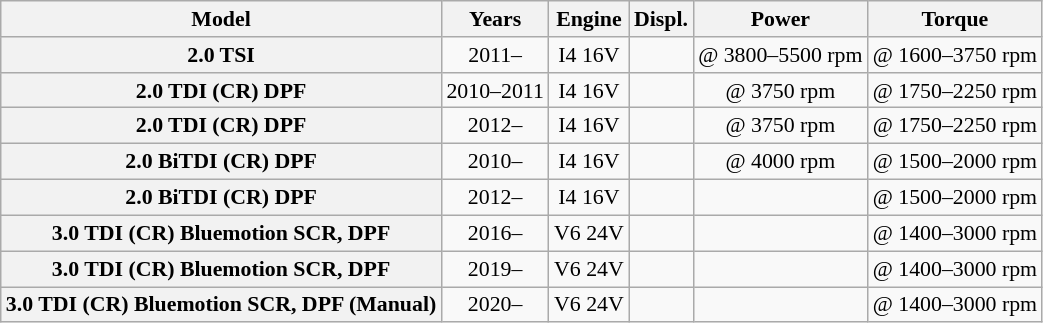<table class="wikitable" style="text-align:center; font-size:91%;">
<tr>
<th>Model</th>
<th>Years</th>
<th>Engine</th>
<th>Displ.</th>
<th>Power</th>
<th>Torque</th>
</tr>
<tr>
<th>2.0 TSI</th>
<td>2011–</td>
<td>I4 16V</td>
<td></td>
<td> @ 3800–5500 rpm</td>
<td> @ 1600–3750 rpm</td>
</tr>
<tr>
<th>2.0 TDI (CR) DPF</th>
<td>2010–2011</td>
<td>I4 16V</td>
<td></td>
<td> @ 3750 rpm</td>
<td> @ 1750–2250 rpm</td>
</tr>
<tr>
<th>2.0 TDI (CR) DPF</th>
<td>2012–</td>
<td>I4 16V</td>
<td></td>
<td> @ 3750 rpm</td>
<td> @ 1750–2250 rpm</td>
</tr>
<tr>
<th>2.0 BiTDI (CR) DPF</th>
<td>2010–</td>
<td>I4 16V</td>
<td></td>
<td> @ 4000 rpm</td>
<td> @ 1500–2000 rpm</td>
</tr>
<tr>
<th>2.0 BiTDI (CR) DPF</th>
<td>2012–</td>
<td>I4 16V</td>
<td></td>
<td></td>
<td> @ 1500–2000 rpm</td>
</tr>
<tr>
<th>3.0 TDI (CR) Bluemotion SCR, DPF</th>
<td>2016–</td>
<td>V6 24V</td>
<td></td>
<td></td>
<td> @ 1400–3000 rpm</td>
</tr>
<tr>
<th>3.0 TDI (CR) Bluemotion SCR, DPF</th>
<td>2019–</td>
<td>V6 24V</td>
<td></td>
<td></td>
<td> @ 1400–3000 rpm</td>
</tr>
<tr>
<th>3.0 TDI (CR) Bluemotion SCR, DPF (Manual)</th>
<td>2020–</td>
<td>V6 24V</td>
<td></td>
<td></td>
<td> @ 1400–3000 rpm</td>
</tr>
</table>
